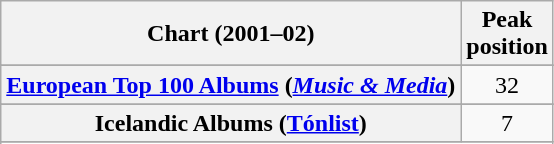<table class="wikitable sortable plainrowheaders">
<tr>
<th scope="col">Chart (2001–02)</th>
<th scope="col">Peak<br>position</th>
</tr>
<tr>
</tr>
<tr>
</tr>
<tr>
</tr>
<tr>
<th scope="row"><a href='#'>European Top 100 Albums</a> (<em><a href='#'>Music & Media</a></em>)</th>
<td style="text-align:center;">32</td>
</tr>
<tr>
</tr>
<tr>
<th scope="row">Icelandic Albums (<a href='#'>Tónlist</a>)</th>
<td align="center">7</td>
</tr>
<tr>
</tr>
<tr>
</tr>
<tr>
</tr>
<tr>
</tr>
<tr>
</tr>
</table>
